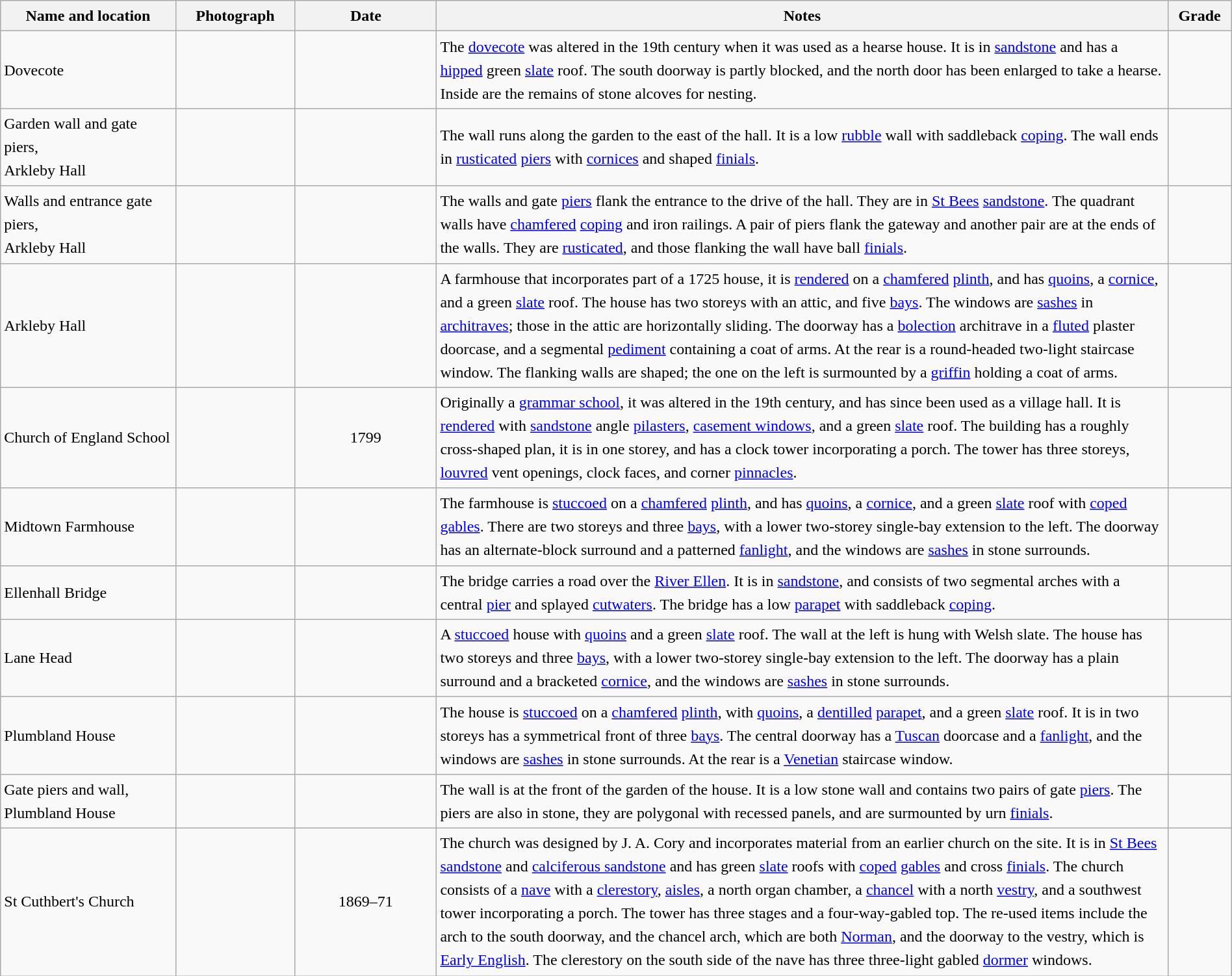<table class="wikitable sortable plainrowheaders" style="width:100%; border:0; text-align:left; line-height:150%;">
<tr>
<th scope="col"  style="width:150px">Name and location</th>
<th scope="col"  style="width:100px" class="unsortable">Photograph</th>
<th scope="col"  style="width:120px">Date</th>
<th scope="col"  style="width:650px" class="unsortable">Notes</th>
<th scope="col"  style="width:50px">Grade</th>
</tr>
<tr>
<td>Dovecote<br><small></small></td>
<td></td>
<td style="text-align:center;"></td>
<td>The <a href='#'>dovecote</a> was altered in the 19th century when it was used as a hearse house.  It is in <a href='#'>sandstone</a> and has a <a href='#'>hipped</a> green <a href='#'>slate</a> roof.  The south doorway is partly blocked, and the north door has been enlarged to take a hearse.  Inside are the remains of stone alcoves for nesting.</td>
<td align="center" ></td>
</tr>
<tr>
<td>Garden wall and gate piers,<br>Arkleby Hall<br><small></small></td>
<td></td>
<td style="text-align:center;"></td>
<td>The wall runs along the garden to the east of the hall.  It is a low <a href='#'>rubble</a> wall with saddleback <a href='#'>coping</a>.  The wall ends in <a href='#'>rusticated</a> <a href='#'>piers</a> with <a href='#'>cornices</a> and shaped <a href='#'>finials</a>.</td>
<td align="center" ></td>
</tr>
<tr>
<td>Walls and entrance gate piers,<br>Arkleby Hall<br><small></small></td>
<td></td>
<td style="text-align:center;"></td>
<td>The walls and gate <a href='#'>piers</a> flank the entrance to the drive of the hall.  They are in <a href='#'>St Bees</a> <a href='#'>sandstone</a>.  The quadrant walls have <a href='#'>chamfered</a> <a href='#'>coping</a> and iron railings.  A pair of piers flank the gateway and another pair are at the ends of the walls.  They are <a href='#'>rusticated</a>, and those flanking the wall have ball <a href='#'>finials</a>.</td>
<td align="center" ></td>
</tr>
<tr>
<td>Arkleby Hall<br><small></small></td>
<td></td>
<td style="text-align:center;"></td>
<td>A farmhouse that incorporates part of a 1725 house, it is <a href='#'>rendered</a> on a <a href='#'>chamfered</a> <a href='#'>plinth</a>, and has <a href='#'>quoins</a>, a <a href='#'>cornice</a>, and a green <a href='#'>slate</a> roof.  The house has two storeys with an attic, and five <a href='#'>bays</a>.  The windows are <a href='#'>sashes</a> in <a href='#'>architraves</a>; those in the attic are horizontally sliding.  The doorway has a <a href='#'>bolection</a> architrave in a <a href='#'>fluted</a> plaster doorcase, and a segmental <a href='#'>pediment</a> containing a coat of arms.  At the rear is a round-headed two-light staircase window.  The flanking walls are shaped; the one on the left is surmounted by a <a href='#'>griffin</a> holding a coat of arms.</td>
<td align="center" ></td>
</tr>
<tr>
<td>Church of England School<br><small></small></td>
<td></td>
<td style="text-align:center;">1799</td>
<td>Originally a <a href='#'>grammar school</a>, it was altered in the 19th century, and has since been used as a village hall.  It is <a href='#'>rendered</a> with <a href='#'>sandstone</a> angle <a href='#'>pilasters</a>, <a href='#'>casement windows</a>, and a green <a href='#'>slate</a> roof.  The building has a roughly cross-shaped plan, it is in one storey, and has a clock tower incorporating a porch.  The tower has three storeys, <a href='#'>louvred</a> vent openings, clock faces, and corner <a href='#'>pinnacles</a>.</td>
<td align="center" ></td>
</tr>
<tr>
<td>Midtown Farmhouse<br><small></small></td>
<td></td>
<td align="center"></td>
<td>The farmhouse is <a href='#'>stuccoed</a> on a <a href='#'>chamfered</a> <a href='#'>plinth</a>, and has <a href='#'>quoins</a>, a <a href='#'>cornice</a>, and a green <a href='#'>slate</a> roof with <a href='#'>coped</a> <a href='#'>gables</a>.  There are two storeys and three <a href='#'>bays</a>, with a lower two-storey single-bay extension to the left.  The doorway has an alternate-block surround and a patterned <a href='#'>fanlight</a>, and the windows are <a href='#'>sashes</a> in stone surrounds.</td>
<td align="center" ></td>
</tr>
<tr>
<td>Ellenhall Bridge<br><small></small></td>
<td></td>
<td align="center"></td>
<td>The bridge carries a road over the <a href='#'>River Ellen</a>.  It is in <a href='#'>sandstone</a>, and consists of two segmental arches with a central <a href='#'>pier</a> and splayed <a href='#'>cutwaters</a>.  The bridge has a low <a href='#'>parapet</a> with saddleback <a href='#'>coping</a>.</td>
<td align="center" ></td>
</tr>
<tr>
<td>Lane Head<br><small></small></td>
<td></td>
<td align="center"></td>
<td>A <a href='#'>stuccoed</a> house with <a href='#'>quoins</a> and a green <a href='#'>slate</a> roof.  The wall at the left is hung with Welsh slate.  The house has two storeys and three <a href='#'>bays</a>, with a lower two-storey single-bay extension to the left.  The doorway has a plain surround and a bracketed <a href='#'>cornice</a>, and the windows are <a href='#'>sashes</a> in stone surrounds.</td>
<td align="center" ></td>
</tr>
<tr>
<td>Plumbland House<br><small></small></td>
<td></td>
<td align="center"></td>
<td>The house is <a href='#'>stuccoed</a> on a <a href='#'>chamfered</a> <a href='#'>plinth</a>, with <a href='#'>quoins</a>, a <a href='#'>dentilled</a> <a href='#'>parapet</a>, and a green <a href='#'>slate</a> roof.  It is in two storeys has a symmetrical front of three <a href='#'>bays</a>.  The central doorway has a <a href='#'>Tuscan</a> doorcase and a <a href='#'>fanlight</a>, and the windows are <a href='#'>sashes</a> in stone surrounds.  At the rear is a <a href='#'>Venetian</a> staircase window.</td>
<td align="center" ></td>
</tr>
<tr>
<td>Gate piers and wall, Plumbland House<br><small></small></td>
<td></td>
<td align="center"></td>
<td>The wall is at the front of the garden of the house.  It is a low stone wall and contains two pairs of gate <a href='#'>piers</a>.  The piers are also in stone, they are polygonal with recessed panels, and are surmounted by urn <a href='#'>finials</a>.</td>
<td align="center" ></td>
</tr>
<tr>
<td>St Cuthbert's Church<br><small></small></td>
<td></td>
<td align="center">1869–71</td>
<td>The church was designed by J. A. Cory and incorporates material from an earlier church on the site.  It is in <a href='#'>St Bees</a> <a href='#'>sandstone</a> and <a href='#'>calciferous sandstone</a> and has green <a href='#'>slate</a> roofs with <a href='#'>coped</a> <a href='#'>gables</a> and cross <a href='#'>finials</a>.  The church consists of a <a href='#'>nave</a> with a <a href='#'>clerestory</a>, <a href='#'>aisles</a>, a north organ chamber, a <a href='#'>chancel</a> with a north <a href='#'>vestry</a>, and a southwest tower incorporating a porch.  The tower has three stages and a four-way-gabled top.  The re-used items include the arch to the south doorway, and the chancel arch, which are both <a href='#'>Norman</a>, and the doorway to the vestry, which is <a href='#'>Early English</a>.  The clerestory on the south side of the nave has three three-light gabled <a href='#'>dormer</a> windows.</td>
<td align="center" ></td>
</tr>
<tr>
</tr>
</table>
